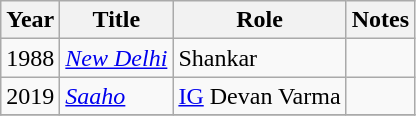<table class="wikitable sortable">
<tr>
<th>Year</th>
<th>Title</th>
<th>Role</th>
<th class="unsortable">Notes</th>
</tr>
<tr>
<td>1988</td>
<td><em><a href='#'>New Delhi</a></em></td>
<td>Shankar</td>
<td></td>
</tr>
<tr>
<td>2019</td>
<td><em><a href='#'>Saaho</a></em></td>
<td><a href='#'>IG</a> Devan Varma</td>
<td></td>
</tr>
<tr>
</tr>
</table>
